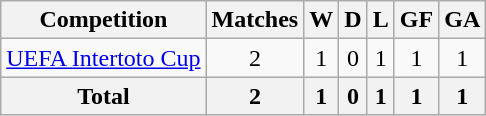<table class="wikitable sortable" style="text-align:center">
<tr>
<th>Competition</th>
<th>Matches</th>
<th>W</th>
<th>D</th>
<th>L</th>
<th>GF</th>
<th>GA</th>
</tr>
<tr>
<td><a href='#'>UEFA Intertoto Cup</a></td>
<td>2</td>
<td>1</td>
<td>0</td>
<td>1</td>
<td>1</td>
<td>1</td>
</tr>
<tr>
<th><strong>Total</strong></th>
<th>2</th>
<th>1</th>
<th>0</th>
<th>1</th>
<th>1</th>
<th>1</th>
</tr>
</table>
